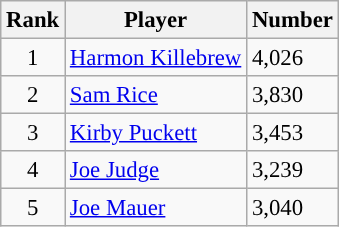<table class="wikitable" style="font-size: 95%; text-align:left;">
<tr>
<th>Rank</th>
<th>Player</th>
<th>Number</th>
</tr>
<tr>
<td align="center">1</td>
<td><a href='#'>Harmon Killebrew</a></td>
<td>4,026</td>
</tr>
<tr>
<td align="center">2</td>
<td><a href='#'>Sam Rice</a></td>
<td>3,830</td>
</tr>
<tr>
<td align="center">3</td>
<td><a href='#'>Kirby Puckett</a></td>
<td>3,453</td>
</tr>
<tr>
<td align="center">4</td>
<td><a href='#'>Joe Judge</a></td>
<td>3,239</td>
</tr>
<tr>
<td align="center">5</td>
<td><a href='#'>Joe Mauer</a></td>
<td>3,040</td>
</tr>
</table>
